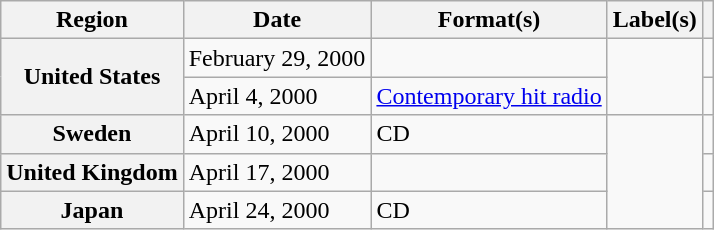<table class="wikitable plainrowheaders">
<tr>
<th scope="col">Region</th>
<th scope="col">Date</th>
<th scope="col">Format(s)</th>
<th scope="col">Label(s)</th>
<th scope="col"></th>
</tr>
<tr>
<th scope="row" rowspan="2">United States</th>
<td>February 29, 2000</td>
<td></td>
<td rowspan="2"></td>
<td align="center"></td>
</tr>
<tr>
<td>April 4, 2000</td>
<td><a href='#'>Contemporary hit radio</a></td>
<td align="center"></td>
</tr>
<tr>
<th scope="row">Sweden</th>
<td>April 10, 2000</td>
<td>CD</td>
<td rowspan="3"></td>
<td align="center"></td>
</tr>
<tr>
<th scope="row">United Kingdom</th>
<td>April 17, 2000</td>
<td></td>
<td align="center"></td>
</tr>
<tr>
<th scope="row">Japan</th>
<td>April 24, 2000</td>
<td>CD</td>
<td align="center"></td>
</tr>
</table>
